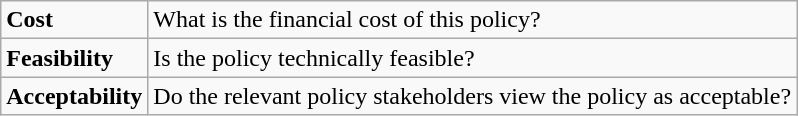<table class="wikitable">
<tr>
<td><strong>Cost</strong></td>
<td>What is the financial cost of this policy?</td>
</tr>
<tr>
<td><strong>Feasibility</strong></td>
<td>Is the policy technically feasible?</td>
</tr>
<tr>
<td><strong>Acceptability</strong></td>
<td>Do the relevant policy stakeholders view the policy as acceptable?</td>
</tr>
</table>
